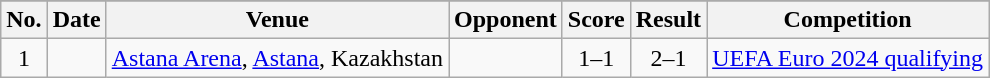<table class="wikitable">
<tr>
</tr>
<tr>
<th scope="col">No.</th>
<th scope="col">Date</th>
<th scope="col">Venue</th>
<th scope="col">Opponent</th>
<th scope="col">Score</th>
<th scope="col">Result</th>
<th scope="col">Competition</th>
</tr>
<tr>
<td style="text-align:center">1</td>
<td></td>
<td><a href='#'>Astana Arena</a>, <a href='#'>Astana</a>, Kazakhstan</td>
<td></td>
<td style="text-align:center">1–1</td>
<td style="text-align:center">2–1</td>
<td><a href='#'>UEFA Euro 2024 qualifying</a></td>
</tr>
</table>
